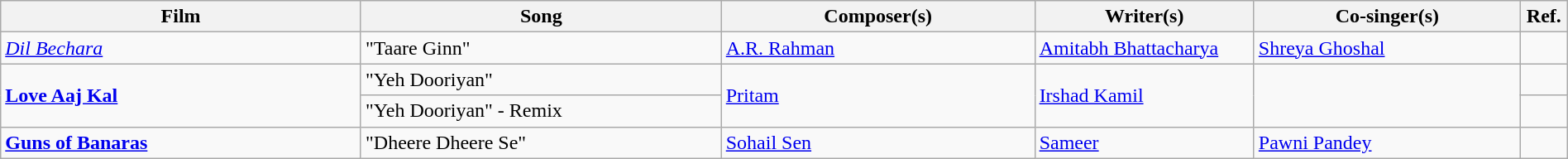<table class="wikitable plainrowheaders" width="100%">
<tr>
<th scope="col" width=23%>Film</th>
<th scope="col" width=23%>Song</th>
<th scope="col" width=20%>Composer(s)</th>
<th scope="col" width=14%>Writer(s)</th>
<th scope="col" width=17%>Co-singer(s)</th>
<th scope="col" width=3%>Ref.</th>
</tr>
<tr>
<td><em><a href='#'>Dil Bechara</a></em></td>
<td>"Taare Ginn"</td>
<td><a href='#'>A.R. Rahman</a></td>
<td><a href='#'>Amitabh Bhattacharya</a></td>
<td><a href='#'>Shreya Ghoshal</a></td>
</tr>
<tr>
<td rowspan="2"><strong><a href='#'>Love Aaj Kal</a></strong></td>
<td>"Yeh Dooriyan"</td>
<td rowspan="2"><a href='#'>Pritam</a></td>
<td rowspan="2"><a href='#'>Irshad Kamil</a></td>
<td rowspan="2"></td>
<td></td>
</tr>
<tr>
<td>"Yeh Dooriyan" - Remix</td>
<td></td>
</tr>
<tr>
<td><strong><a href='#'>Guns of Banaras</a></strong></td>
<td>"Dheere Dheere Se"</td>
<td><a href='#'>Sohail Sen</a></td>
<td><a href='#'>Sameer</a></td>
<td><a href='#'>Pawni Pandey</a></td>
<td></td>
</tr>
</table>
